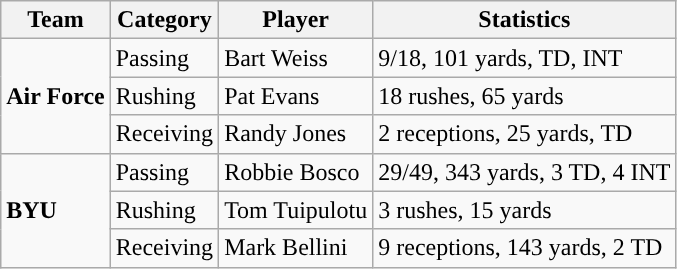<table class="wikitable" style="float: left;">
<tr>
<th>Team</th>
<th>Category</th>
<th>Player</th>
<th>Statistics</th>
</tr>
<tr>
<td rowspan=3><strong>Air Force</strong></td>
<td>Passing</td>
<td>Bart Weiss</td>
<td>9/18, 101 yards, TD, INT</td>
</tr>
<tr>
<td>Rushing</td>
<td>Pat Evans</td>
<td>18 rushes, 65 yards</td>
</tr>
<tr>
<td>Receiving</td>
<td>Randy Jones</td>
<td>2 receptions, 25 yards, TD</td>
</tr>
<tr>
<td rowspan=3><strong>BYU</strong></td>
<td>Passing</td>
<td>Robbie Bosco</td>
<td>29/49, 343 yards, 3 TD, 4 INT</td>
</tr>
<tr>
<td>Rushing</td>
<td>Tom Tuipulotu</td>
<td>3 rushes, 15 yards</td>
</tr>
<tr>
<td>Receiving</td>
<td>Mark Bellini</td>
<td>9 receptions, 143 yards, 2 TD</td>
</tr>
</table>
